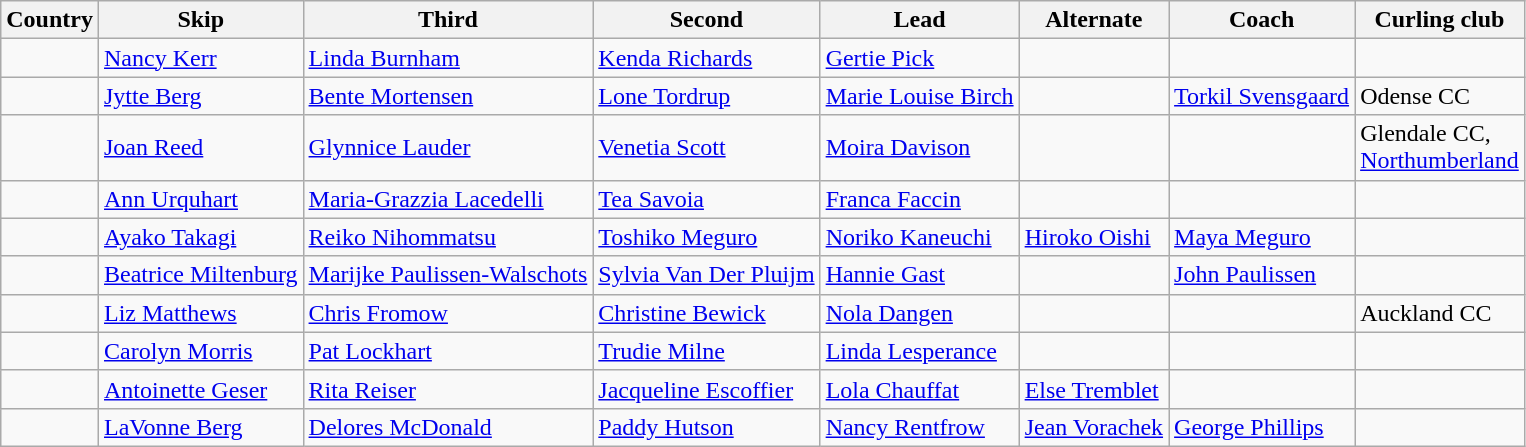<table class="wikitable">
<tr>
<th>Country</th>
<th>Skip</th>
<th>Third</th>
<th>Second</th>
<th>Lead</th>
<th>Alternate</th>
<th>Coach</th>
<th>Curling club</th>
</tr>
<tr>
<td></td>
<td><a href='#'>Nancy Kerr</a></td>
<td><a href='#'>Linda Burnham</a></td>
<td><a href='#'>Kenda Richards</a></td>
<td><a href='#'>Gertie Pick</a></td>
<td></td>
<td></td>
<td></td>
</tr>
<tr>
<td></td>
<td><a href='#'>Jytte Berg</a></td>
<td><a href='#'>Bente Mortensen</a></td>
<td><a href='#'>Lone Tordrup</a></td>
<td><a href='#'>Marie Louise Birch</a></td>
<td></td>
<td><a href='#'>Torkil Svensgaard</a></td>
<td>Odense CC</td>
</tr>
<tr>
<td></td>
<td><a href='#'>Joan Reed</a></td>
<td><a href='#'>Glynnice Lauder</a></td>
<td><a href='#'>Venetia Scott</a></td>
<td><a href='#'>Moira Davison</a></td>
<td></td>
<td></td>
<td>Glendale CC,<br><a href='#'>Northumberland</a></td>
</tr>
<tr>
<td></td>
<td><a href='#'>Ann Urquhart</a></td>
<td><a href='#'>Maria-Grazzia Lacedelli</a></td>
<td><a href='#'>Tea Savoia</a></td>
<td><a href='#'>Franca Faccin</a></td>
<td></td>
<td></td>
<td></td>
</tr>
<tr>
<td></td>
<td><a href='#'>Ayako Takagi</a></td>
<td><a href='#'>Reiko Nihommatsu</a></td>
<td><a href='#'>Toshiko Meguro</a></td>
<td><a href='#'>Noriko Kaneuchi</a></td>
<td><a href='#'>Hiroko Oishi</a></td>
<td><a href='#'>Maya Meguro</a></td>
<td></td>
</tr>
<tr>
<td></td>
<td><a href='#'>Beatrice Miltenburg</a></td>
<td><a href='#'>Marijke Paulissen-Walschots</a></td>
<td><a href='#'>Sylvia Van Der Pluijm</a></td>
<td><a href='#'>Hannie Gast</a></td>
<td></td>
<td><a href='#'>John Paulissen</a></td>
<td></td>
</tr>
<tr>
<td></td>
<td><a href='#'>Liz Matthews</a></td>
<td><a href='#'>Chris Fromow</a></td>
<td><a href='#'>Christine Bewick</a></td>
<td><a href='#'>Nola Dangen</a></td>
<td></td>
<td></td>
<td>Auckland CC</td>
</tr>
<tr>
<td></td>
<td><a href='#'>Carolyn Morris</a></td>
<td><a href='#'>Pat Lockhart</a></td>
<td><a href='#'>Trudie Milne</a></td>
<td><a href='#'>Linda Lesperance</a></td>
<td></td>
<td></td>
<td></td>
</tr>
<tr>
<td></td>
<td><a href='#'>Antoinette Geser</a></td>
<td><a href='#'>Rita Reiser</a></td>
<td><a href='#'>Jacqueline Escoffier</a></td>
<td><a href='#'>Lola Chauffat</a></td>
<td><a href='#'>Else Tremblet</a></td>
<td></td>
<td></td>
</tr>
<tr>
<td></td>
<td><a href='#'>LaVonne Berg</a></td>
<td><a href='#'>Delores McDonald</a></td>
<td><a href='#'>Paddy Hutson</a></td>
<td><a href='#'>Nancy Rentfrow</a></td>
<td><a href='#'>Jean Vorachek</a></td>
<td><a href='#'>George Phillips</a></td>
<td></td>
</tr>
</table>
